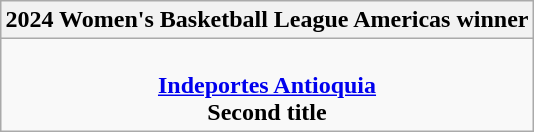<table class=wikitable style="text-align:center; margin:auto">
<tr>
<th>2024 Women's Basketball League Americas winner</th>
</tr>
<tr>
<td><br><strong><a href='#'>Indeportes Antioquia</a></strong><br><strong>Second title</strong></td>
</tr>
</table>
